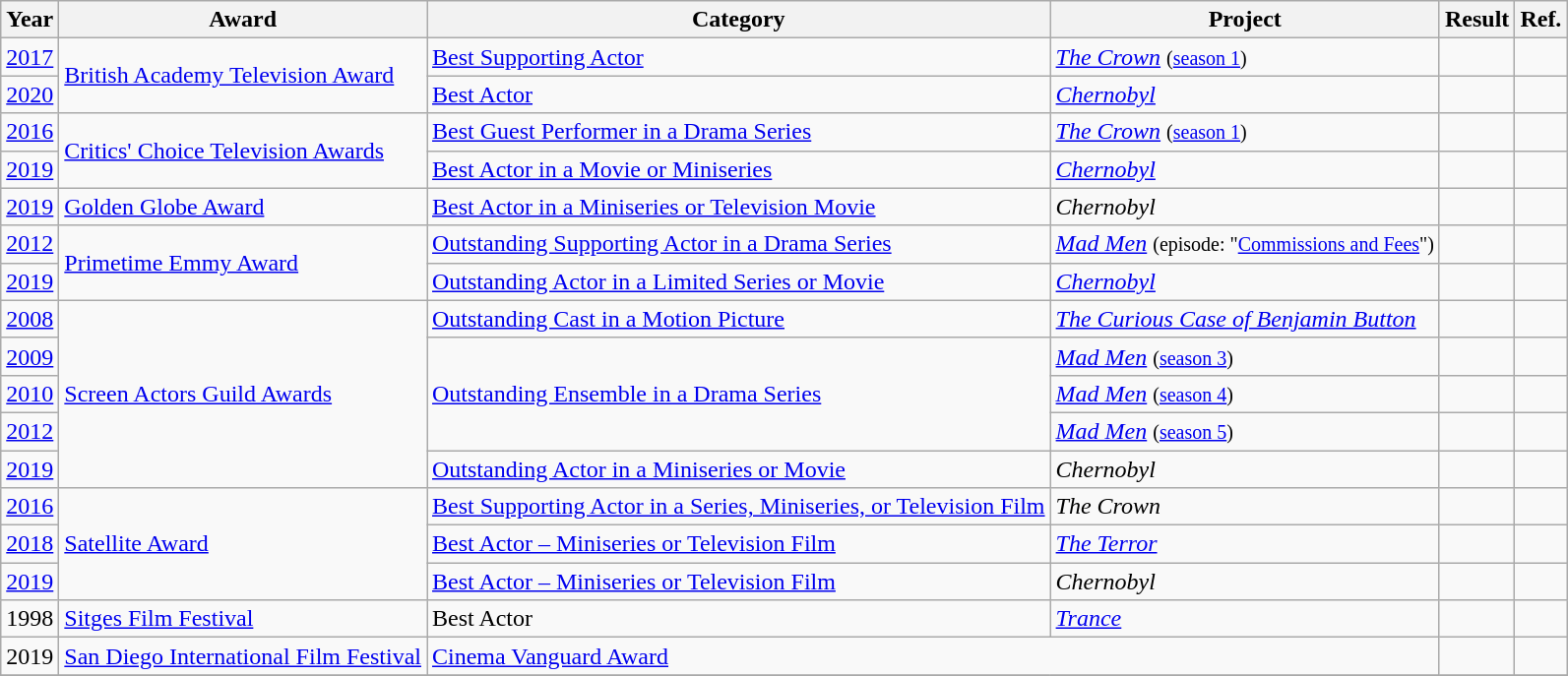<table class="wikitable sortable">
<tr>
<th>Year</th>
<th>Award</th>
<th>Category</th>
<th>Project</th>
<th>Result</th>
<th class=unsortable>Ref.</th>
</tr>
<tr>
<td><a href='#'>2017</a></td>
<td rowspan=2><a href='#'>British Academy Television Award</a></td>
<td><a href='#'>Best Supporting Actor</a></td>
<td><em><a href='#'>The Crown</a></em> <small> (<a href='#'>season 1</a>) </small></td>
<td></td>
<td></td>
</tr>
<tr>
<td><a href='#'>2020</a></td>
<td><a href='#'>Best Actor</a></td>
<td><em><a href='#'>Chernobyl</a></em></td>
<td></td>
<td></td>
</tr>
<tr>
<td><a href='#'>2016</a></td>
<td rowspan=2><a href='#'>Critics' Choice Television Awards</a></td>
<td><a href='#'>Best Guest Performer in a Drama Series</a></td>
<td rowspan="1"><em><a href='#'>The Crown</a></em> <small> (<a href='#'>season 1</a>) </small></td>
<td></td>
<td></td>
</tr>
<tr>
<td><a href='#'>2019</a></td>
<td><a href='#'>Best Actor in a Movie or Miniseries</a></td>
<td><em><a href='#'>Chernobyl</a></em></td>
<td></td>
<td></td>
</tr>
<tr>
<td><a href='#'>2019</a></td>
<td><a href='#'>Golden Globe Award</a></td>
<td><a href='#'>Best Actor in a Miniseries or Television Movie</a></td>
<td><em>Chernobyl</em></td>
<td></td>
<td></td>
</tr>
<tr>
<td><a href='#'>2012</a></td>
<td rowspan=2><a href='#'>Primetime Emmy Award</a></td>
<td><a href='#'>Outstanding Supporting Actor in a Drama Series</a></td>
<td><em><a href='#'>Mad Men</a></em> <small> (episode: "<a href='#'>Commissions and Fees</a>") </small></td>
<td></td>
<td></td>
</tr>
<tr>
<td><a href='#'>2019</a></td>
<td><a href='#'>Outstanding Actor in a Limited Series or Movie</a></td>
<td><em><a href='#'>Chernobyl</a></em></td>
<td></td>
<td></td>
</tr>
<tr>
<td><a href='#'>2008</a></td>
<td rowspan="5"><a href='#'>Screen Actors Guild Awards</a></td>
<td><a href='#'>Outstanding Cast in a Motion Picture</a></td>
<td><em><a href='#'>The Curious Case of Benjamin Button</a></em></td>
<td></td>
<td></td>
</tr>
<tr>
<td><a href='#'>2009</a></td>
<td rowspan="3"><a href='#'>Outstanding Ensemble in a Drama Series</a></td>
<td><em><a href='#'>Mad Men</a></em> <small> (<a href='#'>season 3</a>) </small></td>
<td></td>
<td></td>
</tr>
<tr>
<td><a href='#'>2010</a></td>
<td><em><a href='#'>Mad Men</a></em> <small> (<a href='#'>season 4</a>) </small></td>
<td></td>
<td></td>
</tr>
<tr>
<td><a href='#'>2012</a></td>
<td><em><a href='#'>Mad Men</a></em> <small> (<a href='#'>season 5</a>) </small></td>
<td></td>
<td></td>
</tr>
<tr>
<td><a href='#'>2019</a></td>
<td><a href='#'>Outstanding Actor in a Miniseries or Movie</a></td>
<td><em>Chernobyl</em></td>
<td></td>
<td></td>
</tr>
<tr>
<td><a href='#'>2016</a></td>
<td rowspan=3><a href='#'>Satellite Award</a></td>
<td><a href='#'>Best Supporting Actor in a Series, Miniseries, or Television Film</a></td>
<td><em>The Crown</em></td>
<td></td>
<td></td>
</tr>
<tr>
<td><a href='#'>2018</a></td>
<td><a href='#'>Best Actor – Miniseries or Television Film</a></td>
<td><em><a href='#'>The Terror</a></em></td>
<td></td>
<td></td>
</tr>
<tr>
<td><a href='#'>2019</a></td>
<td><a href='#'>Best Actor – Miniseries or Television Film</a></td>
<td><em>Chernobyl</em></td>
<td></td>
<td></td>
</tr>
<tr>
<td>1998</td>
<td><a href='#'>Sitges Film Festival</a></td>
<td>Best Actor</td>
<td><em><a href='#'>Trance</a></em></td>
<td></td>
<td></td>
</tr>
<tr>
<td>2019</td>
<td><a href='#'>San Diego International Film Festival</a></td>
<td colspan=2><a href='#'>Cinema Vanguard Award</a></td>
<td></td>
<td></td>
</tr>
<tr>
</tr>
</table>
